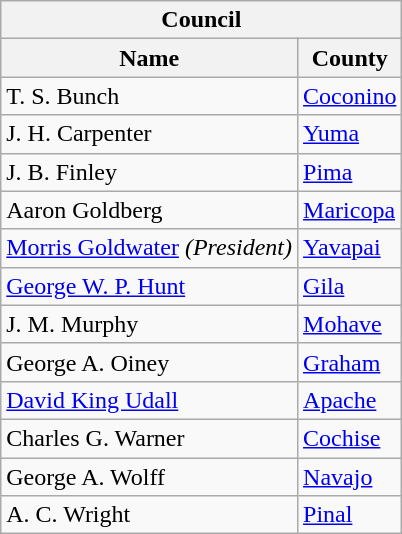<table class="wikitable">
<tr>
<th colspan="2">Council</th>
</tr>
<tr>
<th>Name</th>
<th>County</th>
</tr>
<tr>
<td>T. S. Bunch</td>
<td><a href='#'>Coconino</a></td>
</tr>
<tr>
<td>J. H. Carpenter</td>
<td><a href='#'>Yuma</a></td>
</tr>
<tr>
<td>J. B. Finley</td>
<td><a href='#'>Pima</a></td>
</tr>
<tr>
<td>Aaron Goldberg</td>
<td><a href='#'>Maricopa</a></td>
</tr>
<tr>
<td><a href='#'>Morris Goldwater</a>  <em>(President)</em></td>
<td><a href='#'>Yavapai</a></td>
</tr>
<tr>
<td><a href='#'>George W. P. Hunt</a></td>
<td><a href='#'>Gila</a></td>
</tr>
<tr>
<td>J. M. Murphy</td>
<td><a href='#'>Mohave</a></td>
</tr>
<tr>
<td>George A. Oiney</td>
<td><a href='#'>Graham</a></td>
</tr>
<tr>
<td><a href='#'>David King Udall</a></td>
<td><a href='#'>Apache</a></td>
</tr>
<tr>
<td>Charles G. Warner</td>
<td><a href='#'>Cochise</a></td>
</tr>
<tr>
<td>George A. Wolff</td>
<td><a href='#'>Navajo</a></td>
</tr>
<tr>
<td>A. C. Wright</td>
<td><a href='#'>Pinal</a></td>
</tr>
</table>
